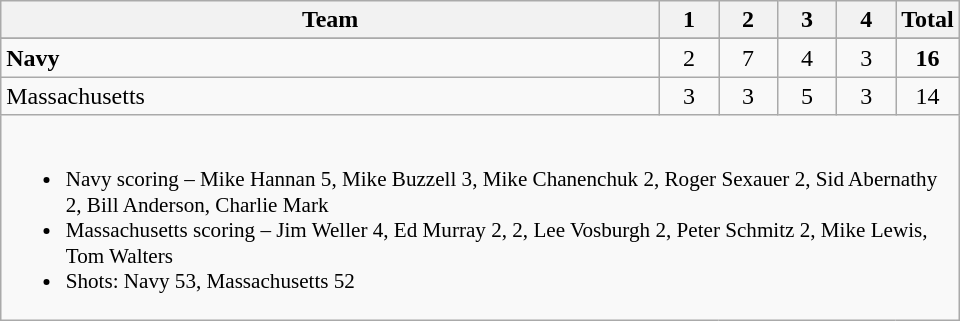<table class="wikitable" style="text-align:center; max-width:40em">
<tr>
<th>Team</th>
<th style="width:2em">1</th>
<th style="width:2em">2</th>
<th style="width:2em">3</th>
<th style="width:2em">4</th>
<th style="width:2em">Total</th>
</tr>
<tr>
</tr>
<tr>
<td style="text-align:left"><strong>Navy</strong></td>
<td>2</td>
<td>7</td>
<td>4</td>
<td>3</td>
<td><strong>16</strong></td>
</tr>
<tr>
<td style="text-align:left">Massachusetts</td>
<td>3</td>
<td>3</td>
<td>5</td>
<td>3</td>
<td>14</td>
</tr>
<tr>
<td colspan=6 style="text-align:left; font-size:88%;"><br><ul><li>Navy scoring – Mike Hannan 5, Mike Buzzell 3, Mike Chanenchuk 2, Roger Sexauer 2, Sid Abernathy 2, Bill Anderson, Charlie Mark</li><li>Massachusetts scoring – Jim Weller 4, Ed Murray 2,  2, Lee Vosburgh 2, Peter Schmitz 2, Mike Lewis, Tom Walters</li><li>Shots: Navy 53, Massachusetts 52</li></ul></td>
</tr>
</table>
